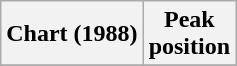<table class="wikitable plainrowheaders">
<tr>
<th scope="col">Chart (1988)</th>
<th scope="col">Peak<br>position</th>
</tr>
<tr>
</tr>
</table>
